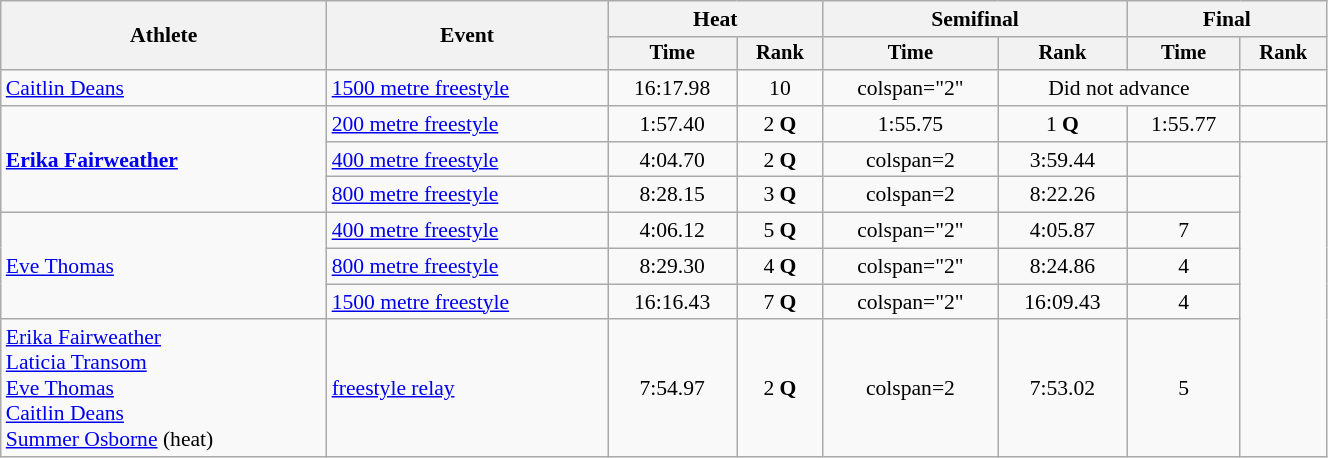<table class="wikitable" style="text-align:center; font-size:90%; width:70%;">
<tr>
<th rowspan="2">Athlete</th>
<th rowspan="2">Event</th>
<th colspan="2">Heat</th>
<th colspan="2">Semifinal</th>
<th colspan="2">Final</th>
</tr>
<tr style="font-size:95%">
<th>Time</th>
<th>Rank</th>
<th>Time</th>
<th>Rank</th>
<th>Time</th>
<th>Rank</th>
</tr>
<tr>
<td align=left><a href='#'>Caitlin Deans</a></td>
<td align=left><a href='#'>1500 metre freestyle</a></td>
<td>16:17.98</td>
<td>10</td>
<td>colspan="2" </td>
<td colspan="2">Did not advance</td>
</tr>
<tr>
<td rowspan="3" align="left"><strong><a href='#'>Erika Fairweather</a></strong></td>
<td align="left"><a href='#'>200 metre freestyle</a></td>
<td>1:57.40</td>
<td>2 <strong>Q</strong></td>
<td>1:55.75</td>
<td>1 <strong>Q</strong></td>
<td>1:55.77</td>
<td></td>
</tr>
<tr>
<td align="left"><a href='#'>400 metre freestyle</a></td>
<td>4:04.70</td>
<td>2 <strong>Q</strong></td>
<td>colspan=2 </td>
<td>3:59.44</td>
<td></td>
</tr>
<tr>
<td align="left"><a href='#'>800 metre freestyle</a></td>
<td>8:28.15</td>
<td>3 <strong>Q</strong></td>
<td>colspan=2 </td>
<td>8:22.26</td>
<td></td>
</tr>
<tr>
<td rowspan="3" align="left"><a href='#'>Eve Thomas</a></td>
<td align="left"><a href='#'>400 metre freestyle</a></td>
<td>4:06.12</td>
<td>5 <strong>Q</strong></td>
<td>colspan="2" </td>
<td>4:05.87</td>
<td>7</td>
</tr>
<tr>
<td align="left"><a href='#'>800 metre freestyle</a></td>
<td>8:29.30</td>
<td>4 <strong>Q</strong></td>
<td>colspan="2" </td>
<td>8:24.86</td>
<td>4</td>
</tr>
<tr>
<td align="left"><a href='#'>1500 metre freestyle</a></td>
<td>16:16.43</td>
<td>7 <strong>Q</strong></td>
<td>colspan="2" </td>
<td>16:09.43</td>
<td>4</td>
</tr>
<tr>
<td align="left"><a href='#'>Erika Fairweather</a><br><a href='#'>Laticia Transom</a><br><a href='#'>Eve Thomas</a><br><a href='#'>Caitlin Deans</a><br><a href='#'>Summer Osborne</a> (heat)</td>
<td align="left"><a href='#'> freestyle relay</a></td>
<td>7:54.97</td>
<td>2 <strong>Q</strong></td>
<td>colspan=2 </td>
<td>7:53.02</td>
<td>5</td>
</tr>
</table>
